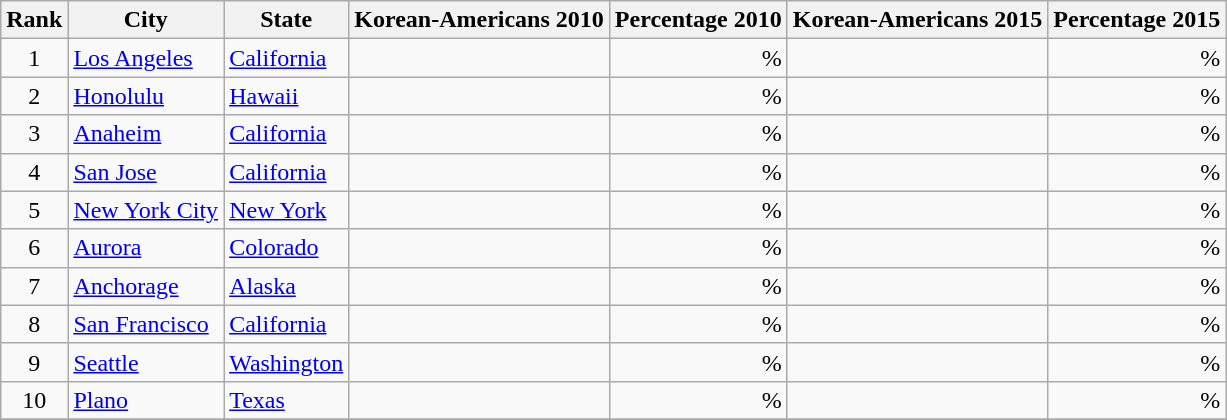<table class="wikitable sortable">
<tr>
<th>Rank</th>
<th>City</th>
<th>State</th>
<th>Korean-Americans 2010</th>
<th>Percentage 2010</th>
<th>Korean-Americans 2015</th>
<th>Percentage 2015</th>
</tr>
<tr>
<td align=center>1</td>
<td><a href='#'>Los Angeles</a></td>
<td><a href='#'>California</a></td>
<td align=right></td>
<td align=right>%</td>
<td align=right></td>
<td align=right>%</td>
</tr>
<tr>
<td align=center>2</td>
<td><a href='#'>Honolulu</a></td>
<td><a href='#'>Hawaii</a></td>
<td align=right></td>
<td align=right>%</td>
<td align=right></td>
<td align=right>%</td>
</tr>
<tr |->
<td align=center>3</td>
<td><a href='#'>Anaheim</a></td>
<td><a href='#'>California</a></td>
<td align=right></td>
<td align=right>%</td>
<td align=right></td>
<td align =right>%</td>
</tr>
<tr>
<td align=center>4</td>
<td><a href='#'>San Jose</a></td>
<td><a href='#'>California</a></td>
<td align=right></td>
<td align=right>%</td>
<td align=right></td>
<td align=right>%</td>
</tr>
<tr>
<td align=center>5</td>
<td><a href='#'>New York City</a></td>
<td><a href='#'>New York</a></td>
<td align=right></td>
<td align=right>%</td>
<td align=right></td>
<td align=right>%</td>
</tr>
<tr>
<td align=center>6</td>
<td><a href='#'>Aurora</a></td>
<td><a href='#'>Colorado</a></td>
<td align=right></td>
<td align=right>%</td>
<td align=right></td>
<td align=right>%</td>
</tr>
<tr>
<td align=center>7</td>
<td><a href='#'>Anchorage</a></td>
<td><a href='#'>Alaska</a></td>
<td align=right></td>
<td align=right>%</td>
<td align=right></td>
<td align=right>%</td>
</tr>
<tr>
<td align=center>8</td>
<td><a href='#'>San Francisco</a></td>
<td><a href='#'>California</a></td>
<td align=right></td>
<td align=right>%</td>
<td align=right></td>
<td align=right>%</td>
</tr>
<tr>
<td align=center>9</td>
<td><a href='#'>Seattle</a></td>
<td><a href='#'>Washington</a></td>
<td align=right></td>
<td align=right>%</td>
<td align=right></td>
<td align=right>%</td>
</tr>
<tr>
<td align=center>10</td>
<td><a href='#'>Plano</a></td>
<td><a href='#'>Texas</a></td>
<td align=right></td>
<td align=right>%</td>
<td align=right></td>
<td align=right>%</td>
</tr>
<tr>
</tr>
</table>
